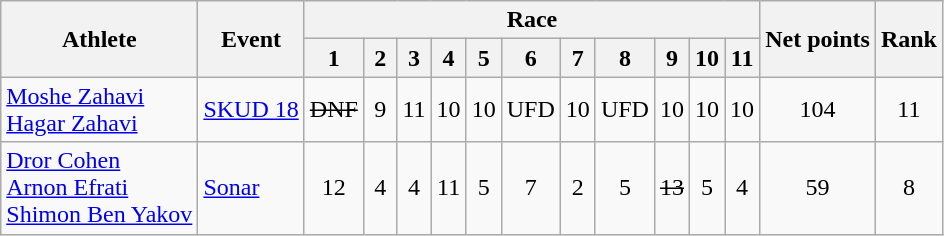<table class=wikitable>
<tr>
<th rowspan="2">Athlete</th>
<th rowspan="2">Event</th>
<th colspan="11">Race</th>
<th rowspan="2">Net points</th>
<th rowspan="2">Rank</th>
</tr>
<tr>
<th width="15">1</th>
<th width="15">2</th>
<th width="15">3</th>
<th width="15">4</th>
<th width="15">5</th>
<th width="15">6</th>
<th width="15">7</th>
<th width="15">8</th>
<th width="15">9</th>
<th width="15">10</th>
<th width="15">11</th>
</tr>
<tr align="center">
<td align="left"><a href='#'>Moshe Zahavi</a><br><a href='#'>Hagar Zahavi</a></td>
<td align="left"><a href='#'>SKUD 18</a></td>
<td><s>DNF</s></td>
<td>9</td>
<td>11</td>
<td>10</td>
<td>10</td>
<td>UFD</td>
<td>10</td>
<td>UFD</td>
<td>10</td>
<td>10</td>
<td>10</td>
<td>104</td>
<td>11</td>
</tr>
<tr align="center">
<td align="left"><a href='#'>Dror Cohen</a><br><a href='#'>Arnon Efrati</a><br><a href='#'>Shimon Ben Yakov</a></td>
<td align="left"><a href='#'>Sonar</a></td>
<td>12</td>
<td>4</td>
<td>4</td>
<td>11</td>
<td>5</td>
<td>7</td>
<td>2</td>
<td>5</td>
<td><s>13</s></td>
<td>5</td>
<td>4</td>
<td>59</td>
<td>8</td>
</tr>
</table>
